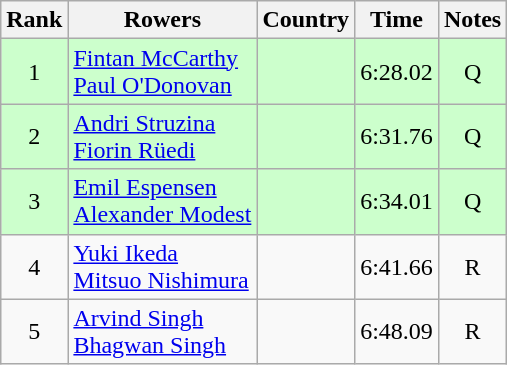<table class="wikitable" style="text-align:center">
<tr>
<th>Rank</th>
<th>Rowers</th>
<th>Country</th>
<th>Time</th>
<th>Notes</th>
</tr>
<tr bgcolor=ccffcc>
<td>1</td>
<td align="left"><a href='#'>Fintan McCarthy</a><br><a href='#'>Paul O'Donovan</a></td>
<td align="left"></td>
<td>6:28.02</td>
<td>Q</td>
</tr>
<tr bgcolor=ccffcc>
<td>2</td>
<td align="left"><a href='#'>Andri Struzina</a><br><a href='#'>Fiorin Rüedi</a></td>
<td align="left"></td>
<td>6:31.76</td>
<td>Q</td>
</tr>
<tr bgcolor=ccffcc>
<td>3</td>
<td align="left"><a href='#'>Emil Espensen</a><br><a href='#'>Alexander Modest</a></td>
<td align="left"></td>
<td>6:34.01</td>
<td>Q</td>
</tr>
<tr>
<td>4</td>
<td align="left"><a href='#'>Yuki Ikeda</a><br><a href='#'>Mitsuo Nishimura</a></td>
<td align="left"></td>
<td>6:41.66</td>
<td>R</td>
</tr>
<tr>
<td>5</td>
<td align="left"><a href='#'>Arvind Singh</a><br><a href='#'>Bhagwan Singh</a></td>
<td align="left"></td>
<td>6:48.09</td>
<td>R</td>
</tr>
</table>
